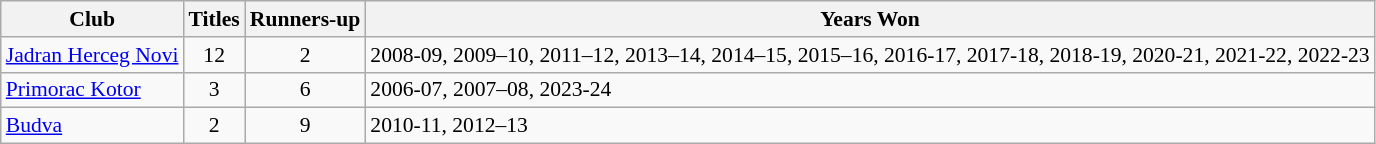<table class="wikitable" style="font-size:90%">
<tr>
<th>Club</th>
<th>Titles</th>
<th>Runners-up</th>
<th>Years Won</th>
</tr>
<tr>
<td><a href='#'>Jadran Herceg Novi</a></td>
<td align="center">12</td>
<td align="center">2</td>
<td>2008-09, 2009–10, 2011–12, 2013–14, 2014–15, 2015–16, 2016-17, 2017-18, 2018-19, 2020-21, 2021-22, 2022-23</td>
</tr>
<tr>
<td><a href='#'>Primorac Kotor</a></td>
<td align="center">3</td>
<td align="center">6</td>
<td>2006-07, 2007–08, 2023-24</td>
</tr>
<tr>
<td><a href='#'>Budva</a></td>
<td align="center">2</td>
<td align="center">9</td>
<td>2010-11, 2012–13</td>
</tr>
</table>
